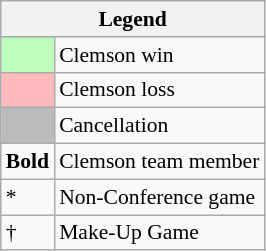<table class="wikitable" style="font-size:90%">
<tr>
<th colspan=2>Legend</th>
</tr>
<tr>
<td style="background:#bfb;"> </td>
<td>Clemson win</td>
</tr>
<tr>
<td style="background:#fbb;"> </td>
<td>Clemson loss</td>
</tr>
<tr>
<td style="background:#bbb;"> </td>
<td>Cancellation</td>
</tr>
<tr>
<td><strong>Bold</strong></td>
<td>Clemson team member</td>
</tr>
<tr>
<td>*</td>
<td>Non-Conference game</td>
</tr>
<tr>
<td>†</td>
<td>Make-Up Game</td>
</tr>
</table>
